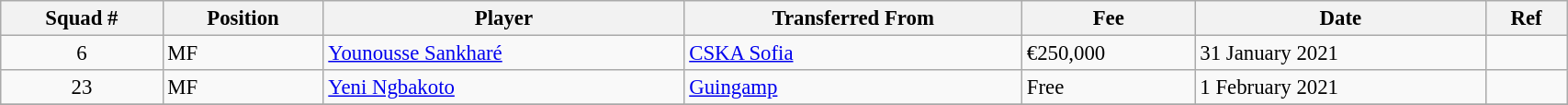<table class="wikitable sortable" style="width:90%; text-align:center; font-size:95%; text-align:left;">
<tr>
<th><strong>Squad #</strong></th>
<th><strong>Position</strong></th>
<th><strong>Player</strong></th>
<th><strong>Transferred From</strong></th>
<th><strong>Fee</strong></th>
<th><strong>Date</strong></th>
<th><strong>Ref</strong></th>
</tr>
<tr>
<td align="center">6</td>
<td>MF</td>
<td> <a href='#'>Younousse Sankharé</a></td>
<td> <a href='#'>CSKA Sofia</a></td>
<td>€250,000</td>
<td>31 January 2021</td>
<td></td>
</tr>
<tr>
<td align="center">23</td>
<td>MF</td>
<td> <a href='#'>Yeni Ngbakoto</a></td>
<td> <a href='#'>Guingamp</a></td>
<td>Free</td>
<td>1 February 2021</td>
<td></td>
</tr>
<tr>
</tr>
</table>
